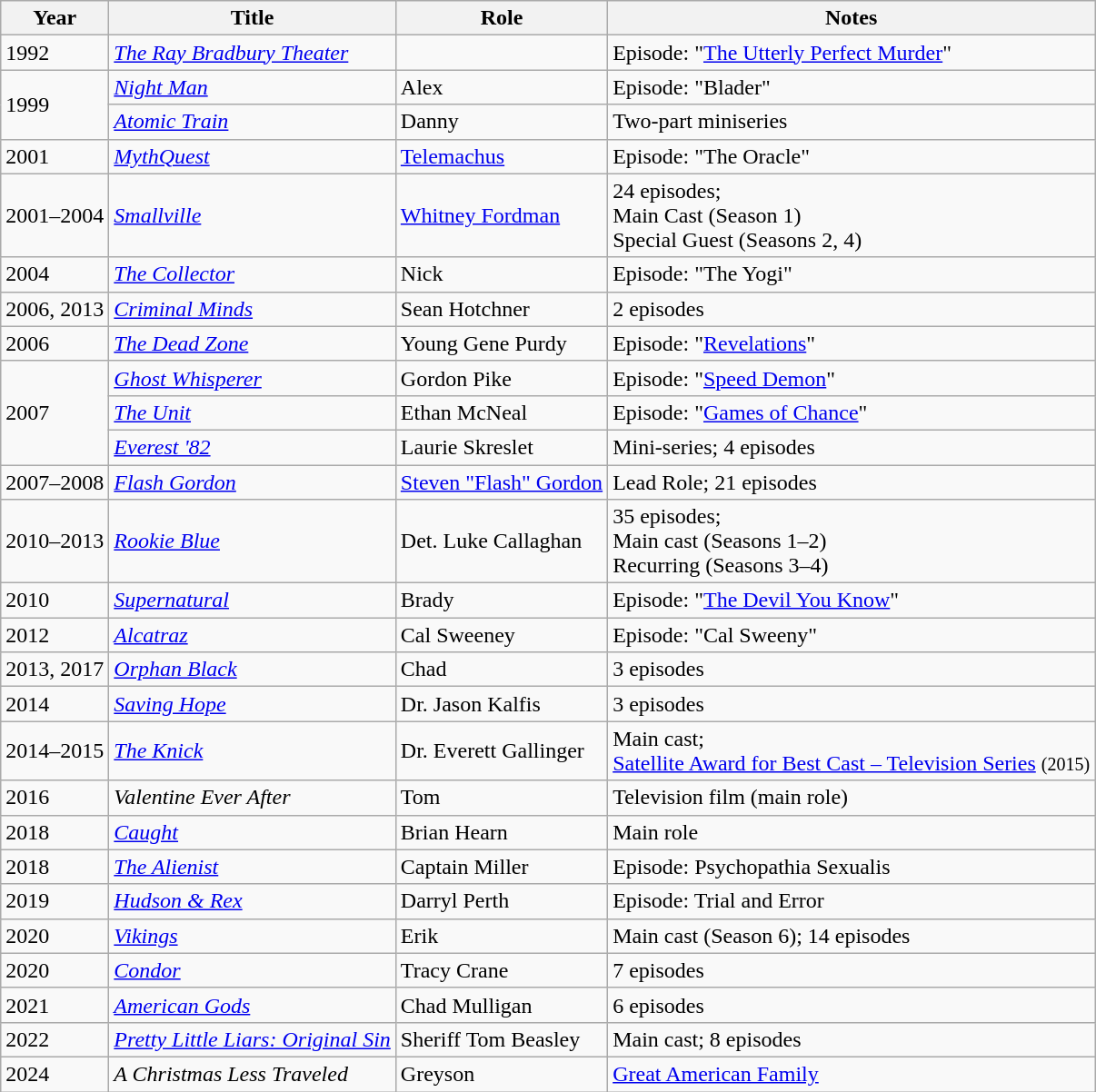<table class="wikitable sortable">
<tr ">
<th>Year</th>
<th>Title</th>
<th>Role</th>
<th class="unsortable">Notes</th>
</tr>
<tr>
<td>1992</td>
<td data-sort-value="Ray Bradbury Theater, The"><em><a href='#'>The Ray Bradbury Theater</a></em></td>
<td></td>
<td>Episode: "<a href='#'>The Utterly Perfect Murder</a>"</td>
</tr>
<tr>
<td rowspan="2">1999</td>
<td><em><a href='#'>Night Man</a></em></td>
<td>Alex</td>
<td>Episode: "Blader"</td>
</tr>
<tr>
<td><em><a href='#'>Atomic Train</a></em></td>
<td>Danny</td>
<td>Two-part miniseries</td>
</tr>
<tr>
<td>2001</td>
<td><em><a href='#'>MythQuest</a></em></td>
<td><a href='#'>Telemachus</a></td>
<td>Episode: "The Oracle"</td>
</tr>
<tr>
<td>2001–2004</td>
<td><em><a href='#'>Smallville</a></em></td>
<td><a href='#'>Whitney Fordman</a></td>
<td>24 episodes;<br>Main Cast (Season 1)<br>Special Guest (Seasons 2, 4)</td>
</tr>
<tr>
<td>2004</td>
<td data-sort-value="Collector, The"><em><a href='#'>The Collector</a></em></td>
<td>Nick</td>
<td>Episode: "The Yogi"</td>
</tr>
<tr>
<td>2006, 2013</td>
<td><em><a href='#'>Criminal Minds</a></em></td>
<td>Sean Hotchner</td>
<td>2 episodes</td>
</tr>
<tr>
<td>2006</td>
<td data-sort-value="Dead Zone, The"><em><a href='#'>The Dead Zone</a></em></td>
<td>Young Gene Purdy</td>
<td>Episode: "<a href='#'>Revelations</a>"</td>
</tr>
<tr>
<td rowspan=3>2007</td>
<td><em><a href='#'>Ghost Whisperer</a></em></td>
<td>Gordon Pike</td>
<td>Episode: "<a href='#'>Speed Demon</a>"</td>
</tr>
<tr>
<td><em><a href='#'>The Unit</a></em></td>
<td>Ethan McNeal</td>
<td>Episode: "<a href='#'>Games of Chance</a>"</td>
</tr>
<tr>
<td><em><a href='#'>Everest '82</a></em></td>
<td>Laurie Skreslet</td>
<td>Mini-series; 4 episodes</td>
</tr>
<tr>
<td>2007–2008</td>
<td><em><a href='#'>Flash Gordon</a></em></td>
<td><a href='#'>Steven "Flash" Gordon</a></td>
<td>Lead Role; 21 episodes</td>
</tr>
<tr>
<td>2010–2013</td>
<td><em><a href='#'>Rookie Blue</a></em></td>
<td>Det. Luke Callaghan</td>
<td>35 episodes;<br>Main cast (Seasons 1–2)<br>Recurring (Seasons 3–4)</td>
</tr>
<tr>
<td>2010</td>
<td><em><a href='#'>Supernatural</a></em></td>
<td>Brady</td>
<td>Episode: "<a href='#'>The Devil You Know</a>"</td>
</tr>
<tr>
<td>2012</td>
<td><em><a href='#'>Alcatraz</a></em></td>
<td>Cal Sweeney</td>
<td>Episode: "Cal Sweeny"</td>
</tr>
<tr>
<td>2013, 2017</td>
<td><em><a href='#'>Orphan Black</a></em></td>
<td>Chad</td>
<td>3 episodes</td>
</tr>
<tr>
<td>2014</td>
<td><em><a href='#'>Saving Hope</a></em></td>
<td>Dr. Jason Kalfis</td>
<td>3 episodes</td>
</tr>
<tr>
<td>2014–2015</td>
<td data-sort-value="Knick, The"><em><a href='#'>The Knick</a></em></td>
<td>Dr. Everett Gallinger</td>
<td>Main cast;<br><a href='#'>Satellite Award for Best Cast – Television Series</a> <small>(2015)</small></td>
</tr>
<tr>
<td>2016</td>
<td><em>Valentine Ever After</em></td>
<td>Tom</td>
<td>Television film (main role)</td>
</tr>
<tr>
<td>2018</td>
<td><em><a href='#'>Caught</a></em></td>
<td>Brian Hearn</td>
<td>Main role</td>
</tr>
<tr>
<td>2018</td>
<td data-sort-value="Alienist, The"><em><a href='#'>The Alienist</a></em></td>
<td>Captain Miller</td>
<td>Episode: Psychopathia Sexualis</td>
</tr>
<tr>
<td>2019</td>
<td><em><a href='#'>Hudson & Rex</a></em></td>
<td>Darryl Perth</td>
<td>Episode: Trial and Error</td>
</tr>
<tr>
<td>2020</td>
<td><em><a href='#'>Vikings</a></em></td>
<td>Erik</td>
<td>Main cast (Season 6); 14 episodes</td>
</tr>
<tr>
<td>2020</td>
<td><em><a href='#'>Condor</a></em></td>
<td>Tracy Crane</td>
<td>7 episodes</td>
</tr>
<tr>
<td>2021</td>
<td><em><a href='#'>American Gods</a></em></td>
<td>Chad Mulligan</td>
<td>6 episodes</td>
</tr>
<tr>
<td>2022</td>
<td><em><a href='#'>Pretty Little Liars: Original Sin</a></em></td>
<td>Sheriff Tom Beasley</td>
<td>Main cast; 8 episodes</td>
</tr>
<tr>
<td>2024</td>
<td data-sort-value="Christmas Less Traveled, A"><em>A Christmas Less Traveled</em></td>
<td>Greyson</td>
<td><a href='#'>Great American Family</a></td>
</tr>
</table>
